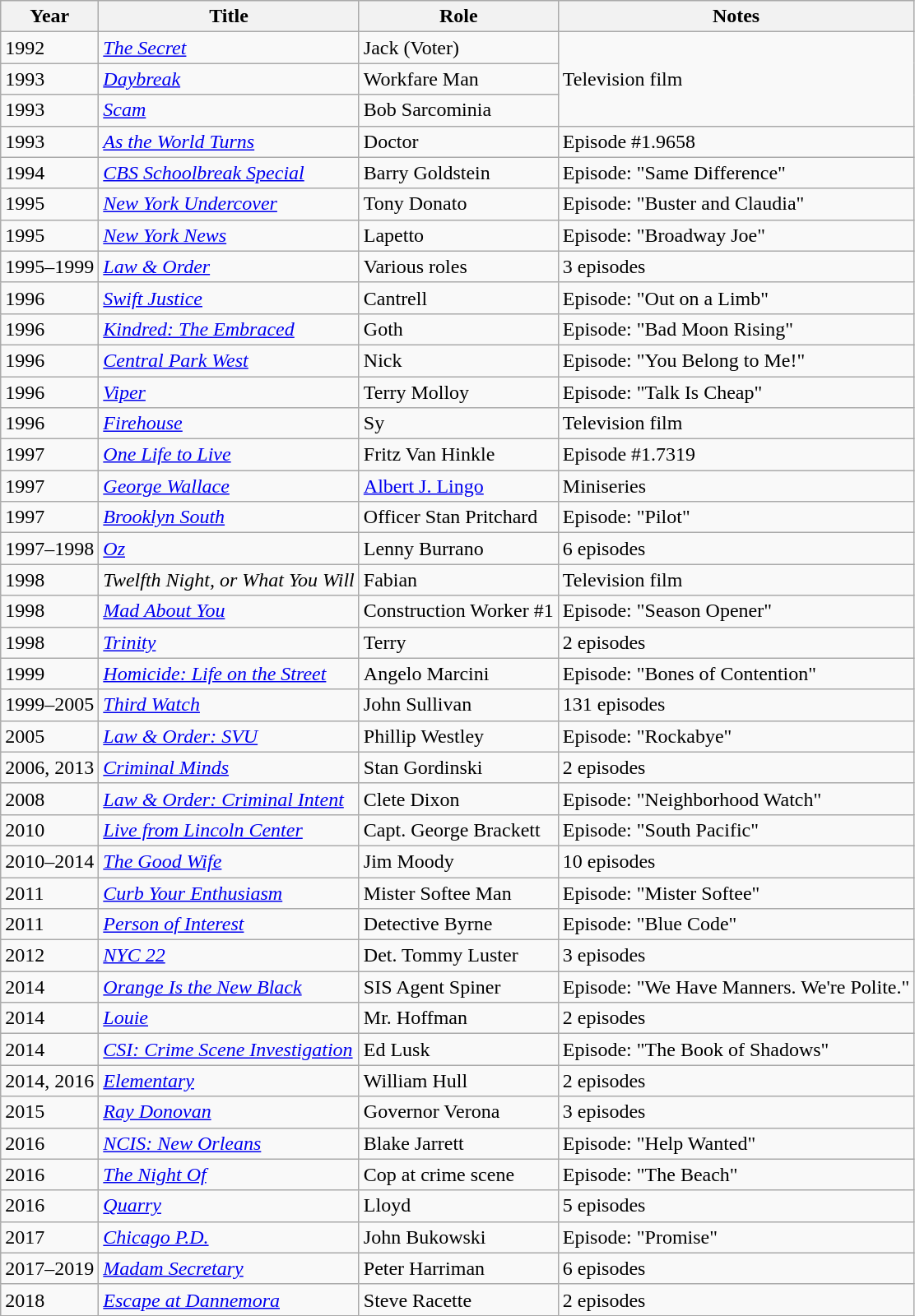<table class="wikitable sortable">
<tr>
<th>Year</th>
<th>Title</th>
<th>Role</th>
<th>Notes</th>
</tr>
<tr>
<td>1992</td>
<td><a href='#'><em>The Secret</em></a></td>
<td>Jack (Voter)</td>
<td rowspan="3">Television film</td>
</tr>
<tr>
<td>1993</td>
<td><a href='#'><em>Daybreak</em></a></td>
<td>Workfare Man</td>
</tr>
<tr>
<td>1993</td>
<td><a href='#'><em>Scam</em></a></td>
<td>Bob Sarcominia</td>
</tr>
<tr>
<td>1993</td>
<td><em><a href='#'>As the World Turns</a></em></td>
<td>Doctor</td>
<td>Episode #1.9658</td>
</tr>
<tr>
<td>1994</td>
<td><em><a href='#'>CBS Schoolbreak Special</a></em></td>
<td>Barry Goldstein</td>
<td>Episode: "Same Difference"</td>
</tr>
<tr>
<td>1995</td>
<td><em><a href='#'>New York Undercover</a></em></td>
<td>Tony Donato</td>
<td>Episode: "Buster and Claudia"</td>
</tr>
<tr>
<td>1995</td>
<td><em><a href='#'>New York News</a></em></td>
<td>Lapetto</td>
<td>Episode: "Broadway Joe"</td>
</tr>
<tr>
<td>1995–1999</td>
<td><em><a href='#'>Law & Order</a></em></td>
<td>Various roles</td>
<td>3 episodes</td>
</tr>
<tr>
<td>1996</td>
<td><em><a href='#'>Swift Justice</a></em></td>
<td>Cantrell</td>
<td>Episode: "Out on a Limb"</td>
</tr>
<tr>
<td>1996</td>
<td><em><a href='#'>Kindred: The Embraced</a></em></td>
<td>Goth</td>
<td>Episode: "Bad Moon Rising"</td>
</tr>
<tr>
<td>1996</td>
<td><a href='#'><em>Central Park West</em></a></td>
<td>Nick</td>
<td>Episode: "You Belong to Me!"</td>
</tr>
<tr>
<td>1996</td>
<td><a href='#'><em>Viper</em></a></td>
<td>Terry Molloy</td>
<td>Episode: "Talk Is Cheap"</td>
</tr>
<tr>
<td>1996</td>
<td><a href='#'><em>Firehouse</em></a></td>
<td>Sy</td>
<td>Television film</td>
</tr>
<tr>
<td>1997</td>
<td><em><a href='#'>One Life to Live</a></em></td>
<td>Fritz Van Hinkle</td>
<td>Episode #1.7319</td>
</tr>
<tr>
<td>1997</td>
<td><a href='#'><em>George Wallace</em></a></td>
<td><a href='#'>Albert J. Lingo</a></td>
<td>Miniseries</td>
</tr>
<tr>
<td>1997</td>
<td><em><a href='#'>Brooklyn South</a></em></td>
<td>Officer Stan Pritchard</td>
<td>Episode: "Pilot"</td>
</tr>
<tr>
<td>1997–1998</td>
<td><a href='#'><em>Oz</em></a></td>
<td>Lenny Burrano</td>
<td>6 episodes</td>
</tr>
<tr>
<td>1998</td>
<td><em>Twelfth Night, or What You Will</em></td>
<td>Fabian</td>
<td>Television film</td>
</tr>
<tr>
<td>1998</td>
<td><em><a href='#'>Mad About You</a></em></td>
<td>Construction Worker #1</td>
<td>Episode: "Season Opener"</td>
</tr>
<tr>
<td>1998</td>
<td><a href='#'><em>Trinity</em></a></td>
<td>Terry</td>
<td>2 episodes</td>
</tr>
<tr>
<td>1999</td>
<td><em><a href='#'>Homicide: Life on the Street</a></em></td>
<td>Angelo Marcini</td>
<td>Episode: "Bones of Contention"</td>
</tr>
<tr>
<td>1999–2005</td>
<td><em><a href='#'>Third Watch</a></em></td>
<td>John Sullivan</td>
<td>131 episodes</td>
</tr>
<tr>
<td>2005</td>
<td><a href='#'><em>Law & Order: SVU</em></a></td>
<td>Phillip Westley</td>
<td>Episode: "Rockabye"</td>
</tr>
<tr>
<td>2006, 2013</td>
<td><em><a href='#'>Criminal Minds</a></em></td>
<td>Stan Gordinski</td>
<td>2 episodes</td>
</tr>
<tr>
<td>2008</td>
<td><em><a href='#'>Law & Order: Criminal Intent</a></em></td>
<td>Clete Dixon</td>
<td>Episode: "Neighborhood Watch"</td>
</tr>
<tr>
<td>2010</td>
<td><em><a href='#'>Live from Lincoln Center</a></em></td>
<td>Capt. George Brackett</td>
<td>Episode: "South Pacific"</td>
</tr>
<tr>
<td>2010–2014</td>
<td><em><a href='#'>The Good Wife</a></em></td>
<td>Jim Moody</td>
<td>10 episodes</td>
</tr>
<tr>
<td>2011</td>
<td><em><a href='#'>Curb Your Enthusiasm</a></em></td>
<td>Mister Softee Man</td>
<td>Episode: "Mister Softee"</td>
</tr>
<tr>
<td>2011</td>
<td><a href='#'><em>Person of Interest</em></a></td>
<td>Detective Byrne</td>
<td>Episode: "Blue Code"</td>
</tr>
<tr>
<td>2012</td>
<td><em><a href='#'>NYC 22</a></em></td>
<td>Det. Tommy Luster</td>
<td>3 episodes</td>
</tr>
<tr>
<td>2014</td>
<td><em><a href='#'>Orange Is the New Black</a></em></td>
<td>SIS Agent Spiner</td>
<td>Episode: "We Have Manners. We're Polite."</td>
</tr>
<tr>
<td>2014</td>
<td><a href='#'><em>Louie</em></a></td>
<td>Mr. Hoffman</td>
<td>2 episodes</td>
</tr>
<tr>
<td>2014</td>
<td><em><a href='#'>CSI: Crime Scene Investigation</a></em></td>
<td>Ed Lusk</td>
<td>Episode: "The Book of Shadows"</td>
</tr>
<tr>
<td>2014, 2016</td>
<td><a href='#'><em>Elementary</em></a></td>
<td>William Hull</td>
<td>2 episodes</td>
</tr>
<tr>
<td>2015</td>
<td><em><a href='#'>Ray Donovan</a></em></td>
<td>Governor Verona</td>
<td>3 episodes</td>
</tr>
<tr>
<td>2016</td>
<td><em><a href='#'>NCIS: New Orleans</a></em></td>
<td>Blake Jarrett</td>
<td>Episode: "Help Wanted"</td>
</tr>
<tr>
<td>2016</td>
<td><em><a href='#'>The Night Of</a></em></td>
<td>Cop at crime scene</td>
<td>Episode: "The Beach"</td>
</tr>
<tr>
<td>2016</td>
<td><a href='#'><em>Quarry</em></a></td>
<td>Lloyd</td>
<td>5 episodes</td>
</tr>
<tr>
<td>2017</td>
<td><a href='#'><em>Chicago P.D.</em></a></td>
<td>John Bukowski</td>
<td>Episode: "Promise"</td>
</tr>
<tr>
<td>2017–2019</td>
<td><a href='#'><em>Madam Secretary</em></a></td>
<td>Peter Harriman</td>
<td>6 episodes</td>
</tr>
<tr>
<td>2018</td>
<td><em><a href='#'>Escape at Dannemora</a></em></td>
<td>Steve Racette</td>
<td>2 episodes</td>
</tr>
</table>
